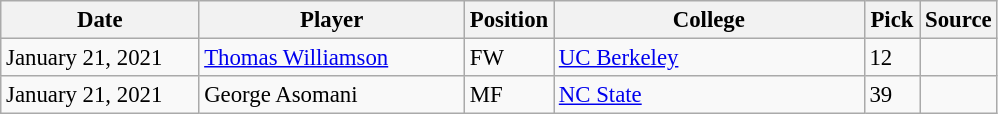<table class="wikitable" style="text-align:left; font-size:95%;">
<tr>
<th style="background:; width:125px;">Date</th>
<th style="background:; width:170px;">Player</th>
<th style="background:; width:50px;">Position</th>
<th style="background:; width:200px;">College</th>
<th style="background:; width:30px;">Pick</th>
<th style="background:; width:30px;">Source</th>
</tr>
<tr>
<td>January 21, 2021</td>
<td> <a href='#'>Thomas Williamson</a></td>
<td>FW</td>
<td><a href='#'>UC Berkeley</a></td>
<td>12</td>
<td align=center></td>
</tr>
<tr>
<td>January 21, 2021</td>
<td> George Asomani</td>
<td>MF</td>
<td><a href='#'>NC State</a></td>
<td>39</td>
<td align=center></td>
</tr>
</table>
